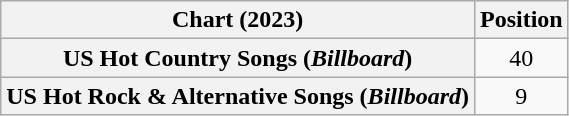<table class="wikitable plainrowheaders" style="text-align:center">
<tr>
<th scope="col">Chart (2023)</th>
<th scope="col">Position</th>
</tr>
<tr>
<th scope="row">US Hot Country Songs (<em>Billboard</em>)</th>
<td>40</td>
</tr>
<tr>
<th scope="row">US Hot Rock & Alternative Songs (<em>Billboard</em>)</th>
<td>9</td>
</tr>
</table>
